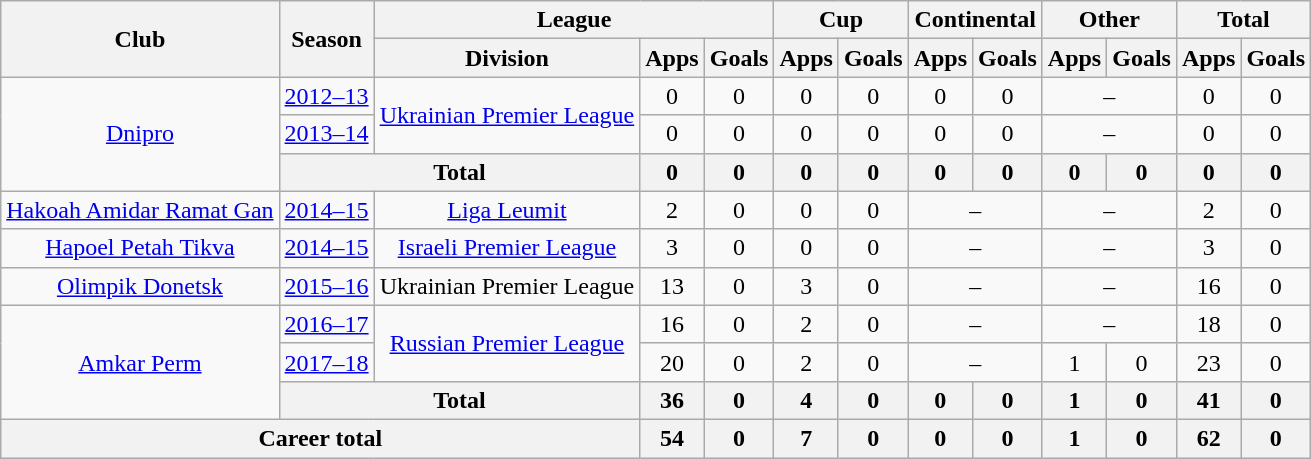<table class="wikitable" style="text-align:center">
<tr>
<th rowspan="2">Club</th>
<th rowspan="2">Season</th>
<th colspan="3">League</th>
<th colspan="2">Cup</th>
<th colspan="2">Continental</th>
<th colspan="2">Other</th>
<th colspan="2">Total</th>
</tr>
<tr>
<th>Division</th>
<th>Apps</th>
<th>Goals</th>
<th>Apps</th>
<th>Goals</th>
<th>Apps</th>
<th>Goals</th>
<th>Apps</th>
<th>Goals</th>
<th>Apps</th>
<th>Goals</th>
</tr>
<tr>
<td rowspan="3"><a href='#'>Dnipro</a></td>
<td><a href='#'>2012–13</a></td>
<td rowspan="2"><a href='#'>Ukrainian Premier League</a></td>
<td>0</td>
<td>0</td>
<td>0</td>
<td>0</td>
<td>0</td>
<td>0</td>
<td colspan="2">–</td>
<td>0</td>
<td>0</td>
</tr>
<tr>
<td><a href='#'>2013–14</a></td>
<td>0</td>
<td>0</td>
<td>0</td>
<td>0</td>
<td>0</td>
<td>0</td>
<td colspan="2">–</td>
<td>0</td>
<td>0</td>
</tr>
<tr>
<th colspan="2">Total</th>
<th>0</th>
<th>0</th>
<th>0</th>
<th>0</th>
<th>0</th>
<th>0</th>
<th>0</th>
<th>0</th>
<th>0</th>
<th>0</th>
</tr>
<tr>
<td><a href='#'>Hakoah Amidar Ramat Gan</a></td>
<td><a href='#'>2014–15</a></td>
<td><a href='#'>Liga Leumit</a></td>
<td>2</td>
<td>0</td>
<td>0</td>
<td>0</td>
<td colspan="2">–</td>
<td colspan="2">–</td>
<td>2</td>
<td>0</td>
</tr>
<tr>
<td><a href='#'>Hapoel Petah Tikva</a></td>
<td><a href='#'>2014–15</a></td>
<td><a href='#'>Israeli Premier League</a></td>
<td>3</td>
<td>0</td>
<td>0</td>
<td>0</td>
<td colspan="2">–</td>
<td colspan="2">–</td>
<td>3</td>
<td>0</td>
</tr>
<tr>
<td><a href='#'>Olimpik Donetsk</a></td>
<td><a href='#'>2015–16</a></td>
<td>Ukrainian Premier League</td>
<td>13</td>
<td>0</td>
<td>3</td>
<td>0</td>
<td colspan="2">–</td>
<td colspan="2">–</td>
<td>16</td>
<td>0</td>
</tr>
<tr>
<td rowspan="3"><a href='#'>Amkar Perm</a></td>
<td><a href='#'>2016–17</a></td>
<td rowspan="2"><a href='#'>Russian Premier League</a></td>
<td>16</td>
<td>0</td>
<td>2</td>
<td>0</td>
<td colspan="2">–</td>
<td colspan="2">–</td>
<td>18</td>
<td>0</td>
</tr>
<tr>
<td><a href='#'>2017–18</a></td>
<td>20</td>
<td>0</td>
<td>2</td>
<td>0</td>
<td colspan="2">–</td>
<td>1</td>
<td>0</td>
<td>23</td>
<td>0</td>
</tr>
<tr>
<th colspan="2">Total</th>
<th>36</th>
<th>0</th>
<th>4</th>
<th>0</th>
<th>0</th>
<th>0</th>
<th>1</th>
<th>0</th>
<th>41</th>
<th>0</th>
</tr>
<tr>
<th colspan="3">Career total</th>
<th>54</th>
<th>0</th>
<th>7</th>
<th>0</th>
<th>0</th>
<th>0</th>
<th>1</th>
<th>0</th>
<th>62</th>
<th>0</th>
</tr>
</table>
